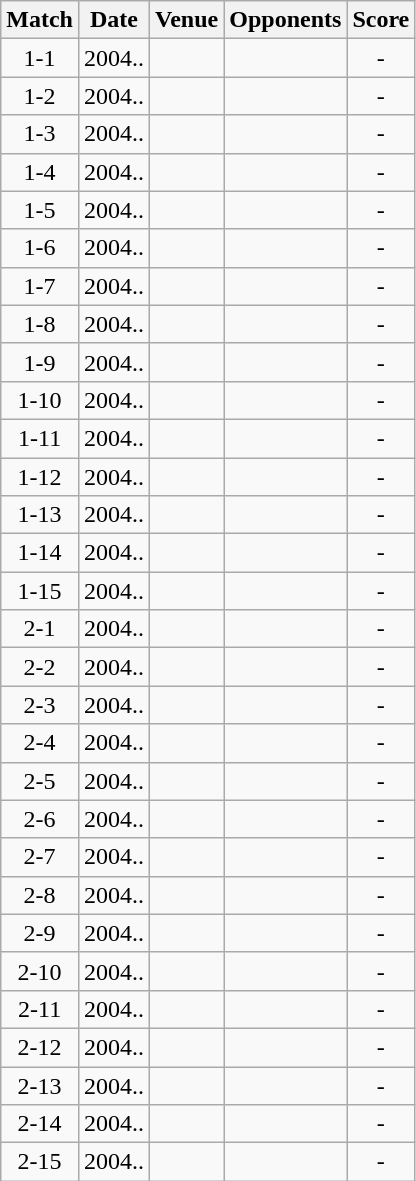<table class="wikitable" style="text-align:center;">
<tr>
<th>Match</th>
<th>Date</th>
<th>Venue</th>
<th>Opponents</th>
<th>Score</th>
</tr>
<tr>
<td>1-1</td>
<td>2004..</td>
<td><a href='#'></a></td>
<td><a href='#'></a></td>
<td>-</td>
</tr>
<tr>
<td>1-2</td>
<td>2004..</td>
<td><a href='#'></a></td>
<td><a href='#'></a></td>
<td>-</td>
</tr>
<tr>
<td>1-3</td>
<td>2004..</td>
<td><a href='#'></a></td>
<td><a href='#'></a></td>
<td>-</td>
</tr>
<tr>
<td>1-4</td>
<td>2004..</td>
<td><a href='#'></a></td>
<td><a href='#'></a></td>
<td>-</td>
</tr>
<tr>
<td>1-5</td>
<td>2004..</td>
<td><a href='#'></a></td>
<td><a href='#'></a></td>
<td>-</td>
</tr>
<tr>
<td>1-6</td>
<td>2004..</td>
<td><a href='#'></a></td>
<td><a href='#'></a></td>
<td>-</td>
</tr>
<tr>
<td>1-7</td>
<td>2004..</td>
<td><a href='#'></a></td>
<td><a href='#'></a></td>
<td>-</td>
</tr>
<tr>
<td>1-8</td>
<td>2004..</td>
<td><a href='#'></a></td>
<td><a href='#'></a></td>
<td>-</td>
</tr>
<tr>
<td>1-9</td>
<td>2004..</td>
<td><a href='#'></a></td>
<td><a href='#'></a></td>
<td>-</td>
</tr>
<tr>
<td>1-10</td>
<td>2004..</td>
<td><a href='#'></a></td>
<td><a href='#'></a></td>
<td>-</td>
</tr>
<tr>
<td>1-11</td>
<td>2004..</td>
<td><a href='#'></a></td>
<td><a href='#'></a></td>
<td>-</td>
</tr>
<tr>
<td>1-12</td>
<td>2004..</td>
<td><a href='#'></a></td>
<td><a href='#'></a></td>
<td>-</td>
</tr>
<tr>
<td>1-13</td>
<td>2004..</td>
<td><a href='#'></a></td>
<td><a href='#'></a></td>
<td>-</td>
</tr>
<tr>
<td>1-14</td>
<td>2004..</td>
<td><a href='#'></a></td>
<td><a href='#'></a></td>
<td>-</td>
</tr>
<tr>
<td>1-15</td>
<td>2004..</td>
<td><a href='#'></a></td>
<td><a href='#'></a></td>
<td>-</td>
</tr>
<tr>
<td>2-1</td>
<td>2004..</td>
<td><a href='#'></a></td>
<td><a href='#'></a></td>
<td>-</td>
</tr>
<tr>
<td>2-2</td>
<td>2004..</td>
<td><a href='#'></a></td>
<td><a href='#'></a></td>
<td>-</td>
</tr>
<tr>
<td>2-3</td>
<td>2004..</td>
<td><a href='#'></a></td>
<td><a href='#'></a></td>
<td>-</td>
</tr>
<tr>
<td>2-4</td>
<td>2004..</td>
<td><a href='#'></a></td>
<td><a href='#'></a></td>
<td>-</td>
</tr>
<tr>
<td>2-5</td>
<td>2004..</td>
<td><a href='#'></a></td>
<td><a href='#'></a></td>
<td>-</td>
</tr>
<tr>
<td>2-6</td>
<td>2004..</td>
<td><a href='#'></a></td>
<td><a href='#'></a></td>
<td>-</td>
</tr>
<tr>
<td>2-7</td>
<td>2004..</td>
<td><a href='#'></a></td>
<td><a href='#'></a></td>
<td>-</td>
</tr>
<tr>
<td>2-8</td>
<td>2004..</td>
<td><a href='#'></a></td>
<td><a href='#'></a></td>
<td>-</td>
</tr>
<tr>
<td>2-9</td>
<td>2004..</td>
<td><a href='#'></a></td>
<td><a href='#'></a></td>
<td>-</td>
</tr>
<tr>
<td>2-10</td>
<td>2004..</td>
<td><a href='#'></a></td>
<td><a href='#'></a></td>
<td>-</td>
</tr>
<tr>
<td>2-11</td>
<td>2004..</td>
<td><a href='#'></a></td>
<td><a href='#'></a></td>
<td>-</td>
</tr>
<tr>
<td>2-12</td>
<td>2004..</td>
<td><a href='#'></a></td>
<td><a href='#'></a></td>
<td>-</td>
</tr>
<tr>
<td>2-13</td>
<td>2004..</td>
<td><a href='#'></a></td>
<td><a href='#'></a></td>
<td>-</td>
</tr>
<tr>
<td>2-14</td>
<td>2004..</td>
<td><a href='#'></a></td>
<td><a href='#'></a></td>
<td>-</td>
</tr>
<tr>
<td>2-15</td>
<td>2004..</td>
<td><a href='#'></a></td>
<td><a href='#'></a></td>
<td>-</td>
</tr>
</table>
